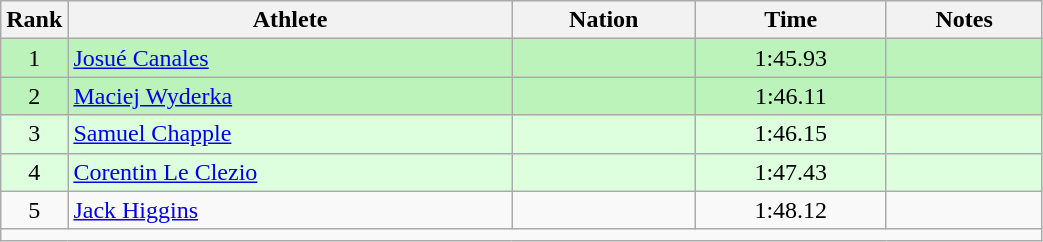<table class="wikitable sortable" style="text-align:center;width: 55%;">
<tr>
<th scope="col" style="width: 10px;">Rank</th>
<th scope="col">Athlete</th>
<th scope="col">Nation</th>
<th scope="col">Time</th>
<th scope="col">Notes</th>
</tr>
<tr bgcolor=bbf3bb>
<td>1</td>
<td align=left><a href='#'>Josué Canales</a></td>
<td align=left></td>
<td>1:45.93</td>
<td></td>
</tr>
<tr bgcolor=bbf3bb>
<td>2</td>
<td align=left><a href='#'>Maciej Wyderka</a></td>
<td align=left></td>
<td>1:46.11</td>
<td></td>
</tr>
<tr bgcolor=ddffdd>
<td>3</td>
<td align=left><a href='#'>Samuel Chapple</a></td>
<td align=left></td>
<td>1:46.15</td>
<td></td>
</tr>
<tr bgcolor=ddffdd>
<td>4</td>
<td align=left><a href='#'>Corentin Le Clezio</a></td>
<td align=left></td>
<td>1:47.43</td>
<td></td>
</tr>
<tr>
<td>5</td>
<td align=left><a href='#'>Jack Higgins</a></td>
<td align=left></td>
<td>1:48.12</td>
<td></td>
</tr>
<tr class="sortbottom">
<td colspan="5"></td>
</tr>
</table>
